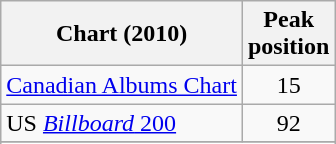<table class="wikitable">
<tr>
<th>Chart (2010)</th>
<th>Peak<br>position</th>
</tr>
<tr>
<td><a href='#'>Canadian Albums Chart</a></td>
<td align="center">15</td>
</tr>
<tr>
<td>US <a href='#'><em>Billboard</em> 200</a></td>
<td align="center">92</td>
</tr>
<tr>
</tr>
<tr>
</tr>
<tr>
</tr>
</table>
